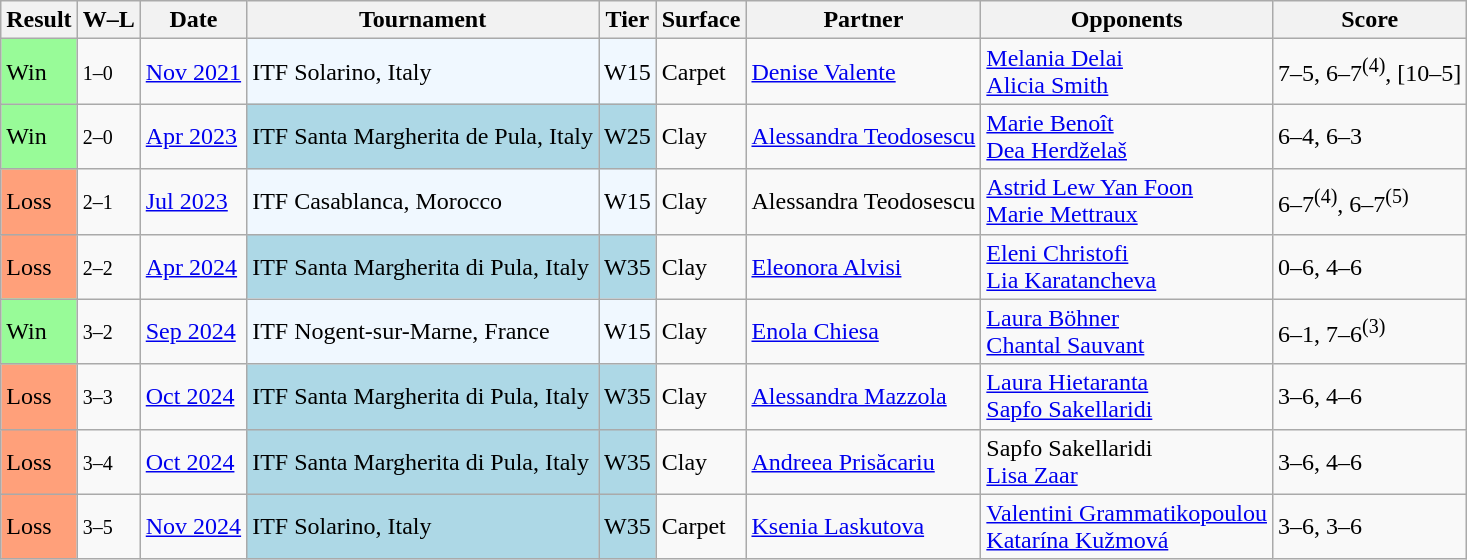<table class="sortable wikitable">
<tr>
<th>Result</th>
<th class="unsortable">W–L</th>
<th>Date</th>
<th>Tournament</th>
<th>Tier</th>
<th>Surface</th>
<th>Partner</th>
<th>Opponents</th>
<th class="unsortable">Score</th>
</tr>
<tr>
<td style="background:#98fb98;">Win</td>
<td><small>1–0</small></td>
<td><a href='#'>Nov 2021</a></td>
<td style="background:#f0f8ff;">ITF Solarino, Italy</td>
<td style="background:#f0f8ff;">W15</td>
<td>Carpet</td>
<td> <a href='#'>Denise Valente</a></td>
<td> <a href='#'>Melania Delai</a> <br>  <a href='#'>Alicia Smith</a></td>
<td>7–5, 6–7<sup>(4)</sup>, [10–5]</td>
</tr>
<tr>
<td style="background:#98fb98;">Win</td>
<td><small>2–0</small></td>
<td><a href='#'>Apr 2023</a></td>
<td style="background:lightblue;">ITF Santa Margherita de Pula, Italy</td>
<td style="background:lightblue;">W25</td>
<td>Clay</td>
<td> <a href='#'>Alessandra Teodosescu</a></td>
<td> <a href='#'>Marie Benoît</a> <br>  <a href='#'>Dea Herdželaš</a></td>
<td>6–4, 6–3</td>
</tr>
<tr>
<td style="background:#ffa07a;">Loss</td>
<td><small>2–1</small></td>
<td><a href='#'>Jul 2023</a></td>
<td style="background:#f0f8ff;">ITF Casablanca, Morocco</td>
<td style="background:#f0f8ff;">W15</td>
<td>Clay</td>
<td> Alessandra Teodosescu</td>
<td> <a href='#'>Astrid Lew Yan Foon</a> <br>  <a href='#'>Marie Mettraux</a></td>
<td>6–7<sup>(4)</sup>, 6–7<sup>(5)</sup></td>
</tr>
<tr>
<td style="background:#ffa07a;">Loss</td>
<td><small>2–2</small></td>
<td><a href='#'>Apr 2024</a></td>
<td style="background:lightblue;">ITF Santa Margherita di Pula, Italy</td>
<td style="background:lightblue;">W35</td>
<td>Clay</td>
<td> <a href='#'>Eleonora Alvisi</a></td>
<td> <a href='#'>Eleni Christofi</a> <br>  <a href='#'>Lia Karatancheva</a></td>
<td>0–6, 4–6</td>
</tr>
<tr>
<td style="background:#98fb98;">Win</td>
<td><small>3–2</small></td>
<td><a href='#'>Sep 2024</a></td>
<td style="background:#f0f8ff;">ITF Nogent-sur-Marne, France</td>
<td style="background:#f0f8ff;">W15</td>
<td>Clay</td>
<td> <a href='#'>Enola Chiesa</a></td>
<td> <a href='#'>Laura Böhner</a> <br>  <a href='#'>Chantal Sauvant</a></td>
<td>6–1, 7–6<sup>(3)</sup></td>
</tr>
<tr>
<td style="background:#ffa07a;">Loss</td>
<td><small>3–3</small></td>
<td><a href='#'>Oct 2024</a></td>
<td style="background:lightblue;">ITF Santa Margherita di Pula, Italy</td>
<td style="background:lightblue;">W35</td>
<td>Clay</td>
<td> <a href='#'>Alessandra Mazzola</a></td>
<td> <a href='#'>Laura Hietaranta</a> <br>  <a href='#'>Sapfo Sakellaridi</a></td>
<td>3–6, 4–6</td>
</tr>
<tr>
<td style="background:#ffa07a;">Loss</td>
<td><small>3–4</small></td>
<td><a href='#'>Oct 2024</a></td>
<td style="background:lightblue;">ITF Santa Margherita di Pula, Italy</td>
<td style="background:lightblue;">W35</td>
<td>Clay</td>
<td> <a href='#'>Andreea Prisăcariu</a></td>
<td> Sapfo Sakellaridi <br>  <a href='#'>Lisa Zaar</a></td>
<td>3–6, 4–6</td>
</tr>
<tr>
<td style="background:#ffa07a;">Loss</td>
<td><small>3–5</small></td>
<td><a href='#'>Nov 2024</a></td>
<td style="background:lightblue;">ITF Solarino, Italy</td>
<td style="background:lightblue;">W35</td>
<td>Carpet</td>
<td> <a href='#'>Ksenia Laskutova</a></td>
<td> <a href='#'>Valentini Grammatikopoulou</a> <br>  <a href='#'>Katarína Kužmová</a></td>
<td>3–6, 3–6</td>
</tr>
</table>
